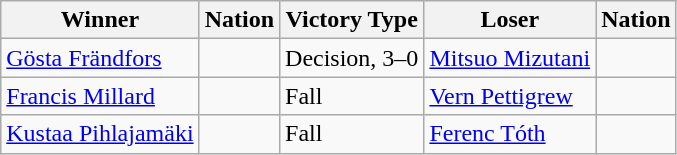<table class="wikitable sortable" style="text-align:left;">
<tr>
<th>Winner</th>
<th>Nation</th>
<th>Victory Type</th>
<th>Loser</th>
<th>Nation</th>
</tr>
<tr>
<td><a href='#'>Gösta Frändfors</a></td>
<td></td>
<td>Decision, 3–0</td>
<td><a href='#'>Mitsuo Mizutani</a></td>
<td></td>
</tr>
<tr>
<td><a href='#'>Francis Millard</a></td>
<td></td>
<td>Fall</td>
<td><a href='#'>Vern Pettigrew</a></td>
<td></td>
</tr>
<tr>
<td><a href='#'>Kustaa Pihlajamäki</a></td>
<td></td>
<td>Fall</td>
<td><a href='#'>Ferenc Tóth</a></td>
<td></td>
</tr>
</table>
